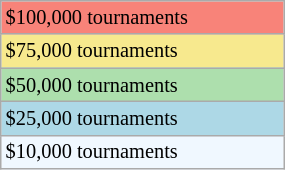<table class="wikitable" style="font-size:85%;" width=15%>
<tr bgcolor="#F88379">
<td>$100,000 tournaments</td>
</tr>
<tr bgcolor="#F7E98E">
<td>$75,000 tournaments</td>
</tr>
<tr bgcolor="#ADDFAD">
<td>$50,000 tournaments</td>
</tr>
<tr bgcolor=lightblue>
<td>$25,000 tournaments</td>
</tr>
<tr bgcolor="#f0f8ff">
<td>$10,000 tournaments</td>
</tr>
</table>
